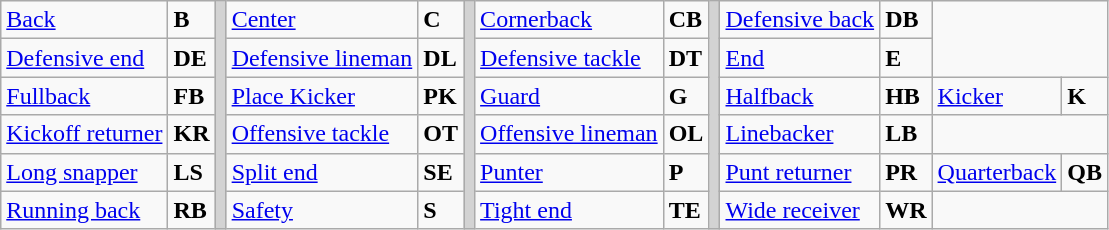<table class="wikitable">
<tr>
<td><a href='#'>Back</a></td>
<td><strong>B</strong></td>
<td rowSpan="6" style="background-color:lightgrey;"></td>
<td><a href='#'>Center</a></td>
<td><strong>C</strong></td>
<td rowSpan="6" style="background-color:lightgrey;"></td>
<td><a href='#'>Cornerback</a></td>
<td><strong>CB</strong></td>
<td rowSpan="6" style="background-color:lightgrey;"></td>
<td><a href='#'>Defensive back</a></td>
<td><strong>DB</strong></td>
</tr>
<tr>
<td><a href='#'>Defensive end</a></td>
<td><strong>DE</strong></td>
<td><a href='#'>Defensive lineman</a></td>
<td><strong>DL</strong></td>
<td><a href='#'>Defensive tackle</a></td>
<td><strong>DT</strong></td>
<td><a href='#'>End</a></td>
<td><strong>E</strong></td>
</tr>
<tr>
<td><a href='#'>Fullback</a></td>
<td><strong>FB</strong></td>
<td><a href='#'>Place Kicker</a></td>
<td><strong>PK</strong></td>
<td><a href='#'>Guard</a></td>
<td><strong>G</strong></td>
<td><a href='#'>Halfback</a></td>
<td><strong>HB</strong></td>
<td><a href='#'>Kicker</a></td>
<td><strong>K</strong></td>
</tr>
<tr>
<td><a href='#'>Kickoff returner</a></td>
<td><strong>KR</strong></td>
<td><a href='#'>Offensive tackle</a></td>
<td><strong>OT</strong></td>
<td><a href='#'>Offensive lineman</a></td>
<td><strong>OL</strong></td>
<td><a href='#'>Linebacker</a></td>
<td><strong>LB</strong></td>
</tr>
<tr>
<td><a href='#'>Long snapper</a></td>
<td><strong>LS</strong></td>
<td><a href='#'>Split end</a></td>
<td><strong>SE</strong></td>
<td><a href='#'>Punter</a></td>
<td><strong>P</strong></td>
<td><a href='#'>Punt returner</a></td>
<td><strong>PR</strong></td>
<td><a href='#'>Quarterback</a></td>
<td><strong>QB</strong></td>
</tr>
<tr>
<td><a href='#'>Running back</a></td>
<td><strong>RB</strong></td>
<td><a href='#'>Safety</a></td>
<td><strong>S</strong></td>
<td><a href='#'>Tight end</a></td>
<td><strong>TE</strong></td>
<td><a href='#'>Wide receiver</a></td>
<td><strong>WR</strong></td>
</tr>
</table>
